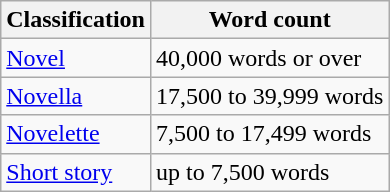<table class="wikitable">
<tr>
<th>Classification</th>
<th>Word count</th>
</tr>
<tr>
<td><a href='#'>Novel</a></td>
<td>40,000 words or over</td>
</tr>
<tr>
<td><a href='#'>Novella</a></td>
<td>17,500 to 39,999 words</td>
</tr>
<tr>
<td><a href='#'>Novelette</a></td>
<td>7,500 to 17,499 words</td>
</tr>
<tr>
<td><a href='#'>Short story</a></td>
<td>up to 7,500 words</td>
</tr>
</table>
